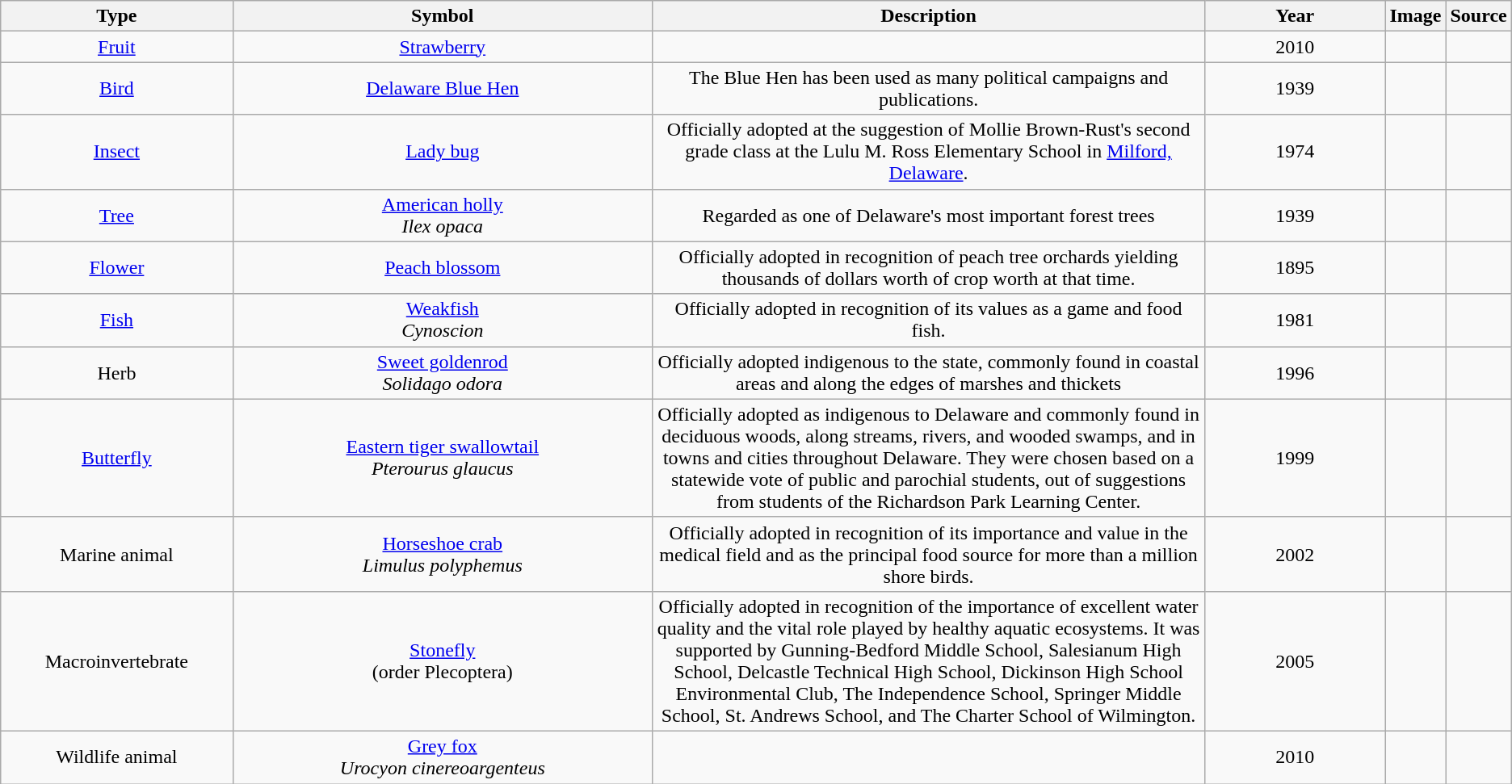<table class="wikitable" style="text-align:center;">
<tr>
<th style="width:16%;">Type</th>
<th style="width:30%;">Symbol</th>
<th style="width:40%;">Description</th>
<th style="width:13%;">Year</th>
<th style="width:13%;">Image</th>
<th style="width:10%;">Source</th>
</tr>
<tr>
<td><a href='#'>Fruit</a></td>
<td><a href='#'>Strawberry</a></td>
<td></td>
<td>2010</td>
<td></td>
<td></td>
</tr>
<tr>
<td><a href='#'>Bird</a></td>
<td><a href='#'>Delaware Blue Hen</a></td>
<td>The Blue Hen has been used as many political campaigns and publications.</td>
<td>1939</td>
<td></td>
<td></td>
</tr>
<tr>
<td><a href='#'>Insect</a></td>
<td><a href='#'>Lady bug</a></td>
<td>Officially adopted at the suggestion of Mollie Brown-Rust's second grade class at the Lulu M. Ross Elementary School in <a href='#'>Milford, Delaware</a>.</td>
<td>1974</td>
<td></td>
<td></td>
</tr>
<tr>
<td><a href='#'>Tree</a></td>
<td><a href='#'>American holly</a><br><em>Ilex opaca</em></td>
<td>Regarded as one of Delaware's most important forest trees</td>
<td>1939</td>
<td></td>
<td></td>
</tr>
<tr>
<td><a href='#'>Flower</a></td>
<td><a href='#'>Peach blossom</a></td>
<td>Officially adopted in recognition of peach tree orchards yielding thousands of dollars worth of crop worth at that time.</td>
<td>1895</td>
<td></td>
<td></td>
</tr>
<tr>
<td><a href='#'>Fish</a></td>
<td><a href='#'>Weakfish</a><br><em>Cynoscion</em></td>
<td>Officially adopted in recognition of its values as a game and food fish.</td>
<td>1981</td>
<td></td>
<td></td>
</tr>
<tr>
<td>Herb</td>
<td><a href='#'>Sweet goldenrod</a><br><em>Solidago odora</em></td>
<td>Officially adopted indigenous to the state, commonly found in coastal areas and along the edges of marshes and thickets</td>
<td>1996</td>
<td></td>
<td></td>
</tr>
<tr>
<td><a href='#'>Butterfly</a></td>
<td><a href='#'>Eastern tiger swallowtail</a><br><em>Pterourus glaucus</em></td>
<td>Officially adopted as indigenous to Delaware and commonly found in deciduous woods, along streams, rivers, and wooded swamps, and in towns and cities throughout Delaware. They were chosen based on a statewide vote of public and parochial students, out of suggestions from students of the Richardson Park Learning Center.</td>
<td>1999</td>
<td></td>
<td></td>
</tr>
<tr>
<td>Marine animal</td>
<td><a href='#'>Horseshoe crab</a><br><em>Limulus polyphemus</em></td>
<td>Officially adopted in recognition of its importance and value in the medical field and as the principal food source for more than a million shore birds.</td>
<td>2002</td>
<td></td>
<td></td>
</tr>
<tr>
<td>Macroinvertebrate</td>
<td><a href='#'>Stonefly</a><br>(order Plecoptera)</td>
<td>Officially adopted in recognition of the importance of excellent water quality and the vital role played by healthy aquatic ecosystems. It was supported by Gunning-Bedford Middle School, Salesianum High School, Delcastle Technical High School, Dickinson High School Environmental Club, The Independence School, Springer Middle School, St. Andrews School, and The Charter School of Wilmington.</td>
<td>2005</td>
<td></td>
<td></td>
</tr>
<tr>
<td>Wildlife animal</td>
<td><a href='#'>Grey fox</a><br><em>Urocyon cinereoargenteus</em></td>
<td></td>
<td>2010</td>
<td></td>
<td></td>
</tr>
</table>
